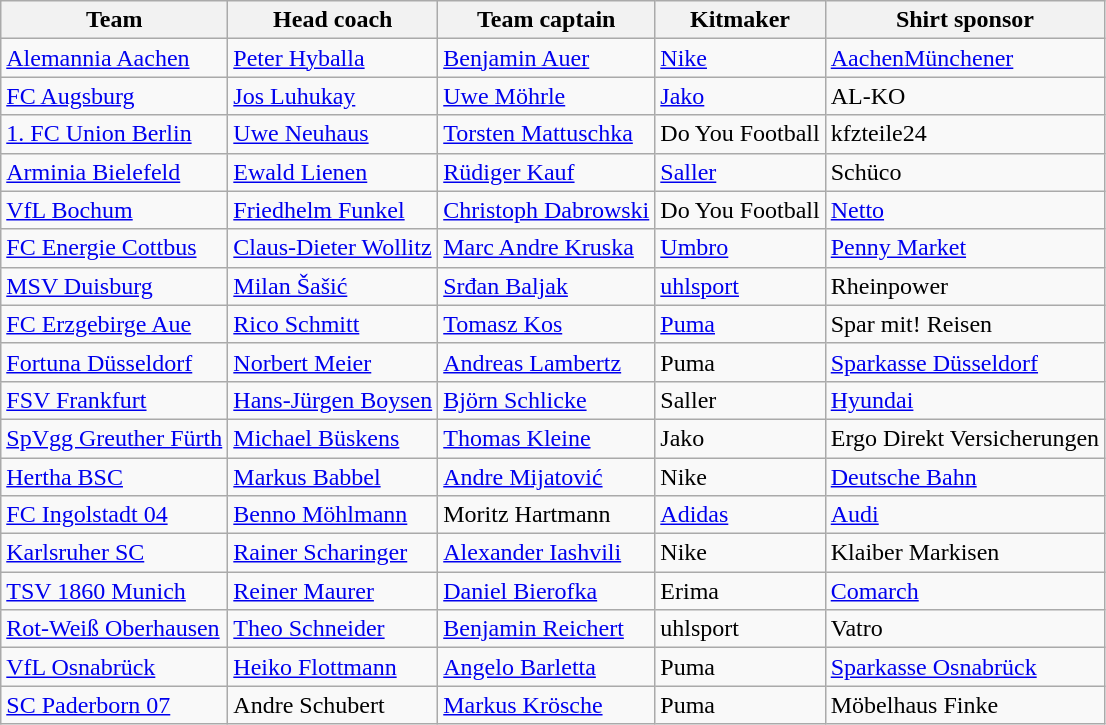<table class="wikitable sortable">
<tr>
<th>Team</th>
<th>Head coach</th>
<th>Team captain</th>
<th>Kitmaker</th>
<th>Shirt sponsor</th>
</tr>
<tr>
<td><a href='#'>Alemannia Aachen</a></td>
<td> <a href='#'>Peter Hyballa</a></td>
<td> <a href='#'>Benjamin Auer</a></td>
<td><a href='#'>Nike</a></td>
<td><a href='#'>AachenMünchener</a></td>
</tr>
<tr>
<td><a href='#'>FC Augsburg</a></td>
<td> <a href='#'>Jos Luhukay</a></td>
<td> <a href='#'>Uwe Möhrle</a></td>
<td><a href='#'>Jako</a></td>
<td>AL-KO</td>
</tr>
<tr>
<td><a href='#'>1. FC Union Berlin</a></td>
<td> <a href='#'>Uwe Neuhaus</a></td>
<td> <a href='#'>Torsten Mattuschka</a></td>
<td>Do You Football</td>
<td>kfzteile24</td>
</tr>
<tr>
<td><a href='#'>Arminia Bielefeld</a></td>
<td> <a href='#'>Ewald Lienen</a></td>
<td> <a href='#'>Rüdiger Kauf</a></td>
<td><a href='#'>Saller</a></td>
<td>Schüco</td>
</tr>
<tr>
<td><a href='#'>VfL Bochum</a></td>
<td> <a href='#'>Friedhelm Funkel</a></td>
<td> <a href='#'>Christoph Dabrowski</a></td>
<td>Do You Football</td>
<td><a href='#'>Netto</a></td>
</tr>
<tr>
<td><a href='#'>FC Energie Cottbus</a></td>
<td> <a href='#'>Claus-Dieter Wollitz</a></td>
<td> <a href='#'>Marc Andre Kruska</a></td>
<td><a href='#'>Umbro</a></td>
<td><a href='#'>Penny Market</a></td>
</tr>
<tr>
<td><a href='#'>MSV Duisburg</a></td>
<td> <a href='#'>Milan Šašić</a></td>
<td> <a href='#'>Srđan Baljak</a></td>
<td><a href='#'>uhlsport</a></td>
<td>Rheinpower</td>
</tr>
<tr>
<td><a href='#'>FC Erzgebirge Aue</a></td>
<td> <a href='#'>Rico Schmitt</a></td>
<td> <a href='#'>Tomasz Kos</a></td>
<td><a href='#'>Puma</a></td>
<td>Spar mit! Reisen</td>
</tr>
<tr>
<td><a href='#'>Fortuna Düsseldorf</a></td>
<td> <a href='#'>Norbert Meier</a></td>
<td> <a href='#'>Andreas Lambertz</a></td>
<td>Puma</td>
<td><a href='#'>Sparkasse Düsseldorf</a></td>
</tr>
<tr>
<td><a href='#'>FSV Frankfurt</a></td>
<td> <a href='#'>Hans-Jürgen Boysen</a></td>
<td> <a href='#'>Björn Schlicke</a></td>
<td>Saller</td>
<td><a href='#'>Hyundai</a></td>
</tr>
<tr>
<td><a href='#'>SpVgg Greuther Fürth</a></td>
<td> <a href='#'>Michael Büskens</a></td>
<td> <a href='#'>Thomas Kleine</a></td>
<td>Jako</td>
<td>Ergo Direkt Versicherungen</td>
</tr>
<tr>
<td><a href='#'>Hertha BSC</a></td>
<td> <a href='#'>Markus Babbel</a></td>
<td> <a href='#'>Andre Mijatović</a></td>
<td>Nike</td>
<td><a href='#'>Deutsche Bahn</a></td>
</tr>
<tr>
<td><a href='#'>FC Ingolstadt 04</a></td>
<td> <a href='#'>Benno Möhlmann</a></td>
<td> Moritz Hartmann</td>
<td><a href='#'>Adidas</a></td>
<td><a href='#'>Audi</a></td>
</tr>
<tr>
<td><a href='#'>Karlsruher SC</a></td>
<td> <a href='#'>Rainer Scharinger</a></td>
<td> <a href='#'>Alexander Iashvili</a></td>
<td>Nike</td>
<td>Klaiber Markisen</td>
</tr>
<tr>
<td><a href='#'>TSV 1860 Munich</a></td>
<td> <a href='#'>Reiner Maurer</a></td>
<td> <a href='#'>Daniel Bierofka</a></td>
<td>Erima</td>
<td><a href='#'>Comarch</a></td>
</tr>
<tr>
<td><a href='#'>Rot-Weiß Oberhausen</a></td>
<td> <a href='#'>Theo Schneider</a></td>
<td> <a href='#'>Benjamin Reichert</a></td>
<td>uhlsport</td>
<td>Vatro</td>
</tr>
<tr>
<td><a href='#'>VfL Osnabrück</a></td>
<td> <a href='#'>Heiko Flottmann</a></td>
<td> <a href='#'>Angelo Barletta</a></td>
<td>Puma</td>
<td><a href='#'>Sparkasse Osnabrück</a></td>
</tr>
<tr>
<td><a href='#'>SC Paderborn 07</a></td>
<td> Andre Schubert</td>
<td> <a href='#'>Markus Krösche</a></td>
<td>Puma</td>
<td>Möbelhaus Finke</td>
</tr>
</table>
